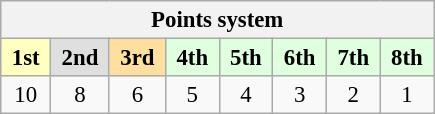<table class="wikitable" style="font-size:95%; text-align:center">
<tr>
<th colspan="19">Points system</th>
</tr>
<tr>
<td style="background:#ffffbf;"> <strong>1st</strong> </td>
<td style="background:#dfdfdf;"> <strong>2nd</strong> </td>
<td style="background:#ffdf9f;"> <strong>3rd</strong> </td>
<td style="background:#dfffdf;"> <strong>4th</strong> </td>
<td style="background:#dfffdf;"> <strong>5th</strong> </td>
<td style="background:#dfffdf;"> <strong>6th</strong> </td>
<td style="background:#dfffdf;"> <strong>7th</strong> </td>
<td style="background:#dfffdf;"> <strong>8th</strong> </td>
</tr>
<tr>
<td>10</td>
<td>8</td>
<td>6</td>
<td>5</td>
<td>4</td>
<td>3</td>
<td>2</td>
<td>1</td>
</tr>
</table>
